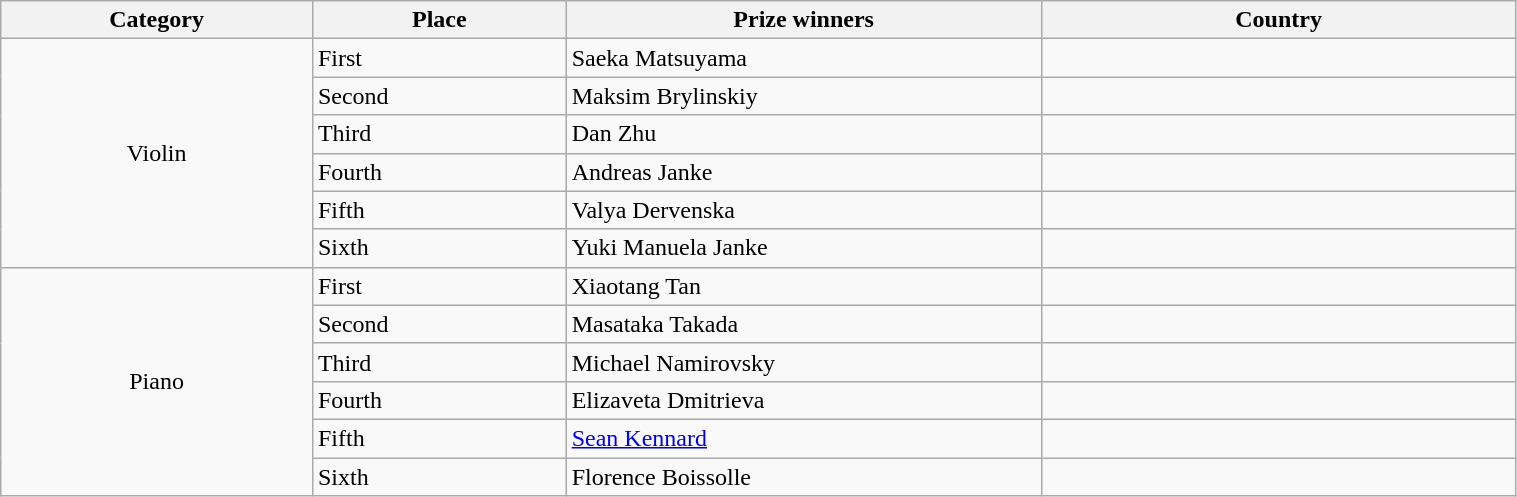<table class="wikitable" width="80%">
<tr>
<th width=50>Category</th>
<th width=50>Place</th>
<th width=100>Prize winners</th>
<th width=100>Country</th>
</tr>
<tr>
<td rowspan="6" align=center>Violin</td>
<td>First</td>
<td>Saeka Matsuyama</td>
<td></td>
</tr>
<tr>
<td>Second</td>
<td>Maksim Brylinskiy</td>
<td></td>
</tr>
<tr>
<td>Third</td>
<td>Dan Zhu</td>
<td></td>
</tr>
<tr>
<td>Fourth</td>
<td>Andreas Janke</td>
<td></td>
</tr>
<tr>
<td>Fifth</td>
<td>Valya Dervenska</td>
<td></td>
</tr>
<tr>
<td>Sixth</td>
<td>Yuki Manuela Janke</td>
<td></td>
</tr>
<tr>
<td rowspan="6" align=center>Piano</td>
<td>First</td>
<td>Xiaotang Tan</td>
<td></td>
</tr>
<tr>
<td>Second</td>
<td>Masataka Takada</td>
<td></td>
</tr>
<tr>
<td>Third</td>
<td>Michael Namirovsky</td>
<td></td>
</tr>
<tr>
<td>Fourth</td>
<td>Elizaveta Dmitrieva</td>
<td></td>
</tr>
<tr>
<td>Fifth</td>
<td><a href='#'>Sean Kennard</a></td>
<td></td>
</tr>
<tr>
<td>Sixth</td>
<td>Florence Boissolle</td>
<td></td>
</tr>
</table>
